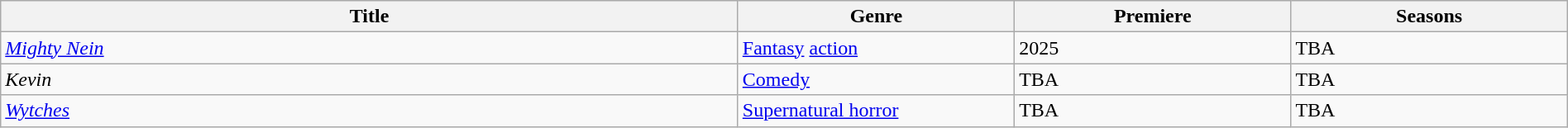<table class="wikitable sortable" style="width:100%;">
<tr>
<th style="width:40%;">Title</th>
<th style="width:15%;">Genre</th>
<th style="width:15%;">Premiere</th>
<th style="width:15%;">Seasons</th>
</tr>
<tr>
<td><em><a href='#'>Mighty Nein</a></em></td>
<td><a href='#'>Fantasy</a> <a href='#'>action</a></td>
<td>2025</td>
<td>TBA</td>
</tr>
<tr>
<td><em>Kevin</em></td>
<td><a href='#'>Comedy</a></td>
<td>TBA</td>
<td>TBA</td>
</tr>
<tr>
<td><em><a href='#'>Wytches</a></em></td>
<td><a href='#'>Supernatural horror</a></td>
<td>TBA</td>
<td>TBA</td>
</tr>
</table>
